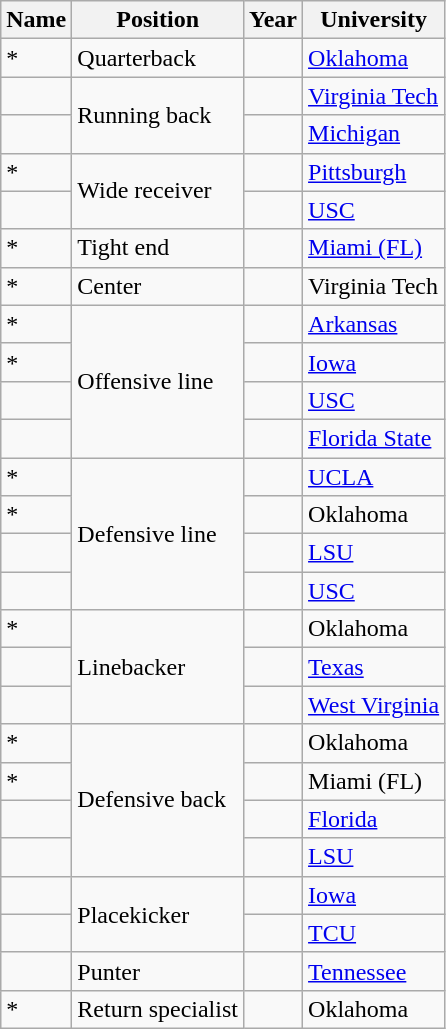<table class="wikitable sortable">
<tr>
<th>Name</th>
<th>Position</th>
<th>Year</th>
<th>University</th>
</tr>
<tr>
<td>*</td>
<td>Quarterback</td>
<td></td>
<td><a href='#'>Oklahoma</a></td>
</tr>
<tr>
<td></td>
<td rowspan="2">Running back</td>
<td></td>
<td><a href='#'>Virginia Tech</a></td>
</tr>
<tr>
<td></td>
<td></td>
<td><a href='#'>Michigan</a></td>
</tr>
<tr>
<td>*</td>
<td rowspan=2>Wide receiver</td>
<td></td>
<td><a href='#'>Pittsburgh</a></td>
</tr>
<tr>
<td></td>
<td></td>
<td><a href='#'>USC</a></td>
</tr>
<tr>
<td>*</td>
<td>Tight end</td>
<td></td>
<td><a href='#'>Miami (FL)</a></td>
</tr>
<tr>
<td>*</td>
<td>Center</td>
<td></td>
<td>Virginia Tech</td>
</tr>
<tr>
<td>*</td>
<td rowspan="4">Offensive line</td>
<td></td>
<td><a href='#'>Arkansas</a></td>
</tr>
<tr>
<td>*</td>
<td></td>
<td><a href='#'>Iowa</a></td>
</tr>
<tr>
<td></td>
<td></td>
<td><a href='#'>USC</a></td>
</tr>
<tr>
<td></td>
<td></td>
<td><a href='#'>Florida State</a></td>
</tr>
<tr>
<td>*</td>
<td rowspan=4>Defensive line</td>
<td></td>
<td><a href='#'>UCLA</a></td>
</tr>
<tr>
<td>*</td>
<td></td>
<td>Oklahoma</td>
</tr>
<tr>
<td></td>
<td></td>
<td><a href='#'>LSU</a></td>
</tr>
<tr>
<td></td>
<td></td>
<td><a href='#'>USC</a></td>
</tr>
<tr>
<td>*</td>
<td rowspan=3>Linebacker</td>
<td></td>
<td>Oklahoma</td>
</tr>
<tr>
<td></td>
<td></td>
<td><a href='#'>Texas</a></td>
</tr>
<tr>
<td></td>
<td></td>
<td><a href='#'>West Virginia</a></td>
</tr>
<tr>
<td>*</td>
<td rowspan="4">Defensive back</td>
<td></td>
<td>Oklahoma</td>
</tr>
<tr>
<td>*</td>
<td></td>
<td>Miami (FL)</td>
</tr>
<tr>
<td></td>
<td></td>
<td><a href='#'>Florida</a></td>
</tr>
<tr>
<td></td>
<td></td>
<td><a href='#'>LSU</a></td>
</tr>
<tr>
<td></td>
<td rowspan=2>Placekicker</td>
<td></td>
<td><a href='#'>Iowa</a></td>
</tr>
<tr>
<td></td>
<td></td>
<td><a href='#'>TCU</a></td>
</tr>
<tr>
<td></td>
<td>Punter</td>
<td></td>
<td><a href='#'>Tennessee</a></td>
</tr>
<tr>
<td>*</td>
<td>Return specialist</td>
<td></td>
<td>Oklahoma</td>
</tr>
</table>
